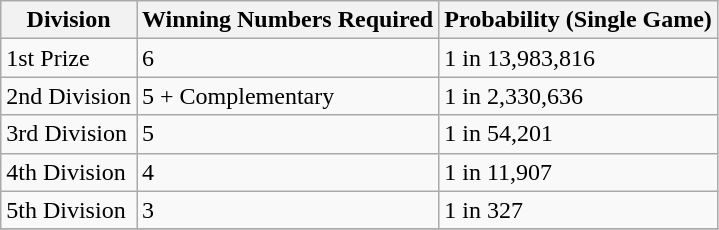<table class="wikitable">
<tr>
<th>Division</th>
<th>Winning Numbers Required</th>
<th>Probability (Single Game)</th>
</tr>
<tr>
<td>1st Prize</td>
<td>6</td>
<td>1 in 13,983,816</td>
</tr>
<tr>
<td>2nd Division</td>
<td>5 + Complementary</td>
<td>1 in 2,330,636</td>
</tr>
<tr>
<td>3rd Division</td>
<td>5</td>
<td>1 in 54,201</td>
</tr>
<tr>
<td>4th Division</td>
<td>4</td>
<td>1 in 11,907</td>
</tr>
<tr>
<td>5th Division</td>
<td>3</td>
<td>1 in 327</td>
</tr>
<tr>
</tr>
</table>
